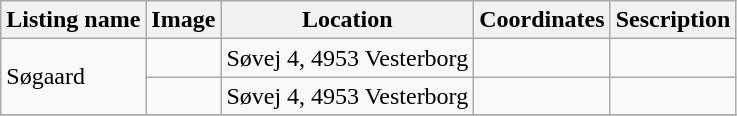<table class="wikitable sortable">
<tr>
<th>Listing name</th>
<th>Image</th>
<th>Location</th>
<th>Coordinates</th>
<th>Sescription</th>
</tr>
<tr>
<td rowspan="2">Søgaard</td>
<td></td>
<td>Søvej 4, 4953 Vesterborg</td>
<td></td>
<td></td>
</tr>
<tr>
<td></td>
<td>Søvej 4, 4953 Vesterborg</td>
<td></td>
<td></td>
</tr>
<tr>
</tr>
</table>
